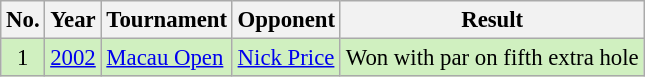<table class="wikitable" style="font-size:95%;">
<tr>
<th>No.</th>
<th>Year</th>
<th>Tournament</th>
<th>Opponent</th>
<th>Result</th>
</tr>
<tr style="background:#D0F0C0;">
<td align=center>1</td>
<td><a href='#'>2002</a></td>
<td><a href='#'>Macau Open</a></td>
<td> <a href='#'>Nick Price</a></td>
<td>Won with par on fifth extra hole</td>
</tr>
</table>
